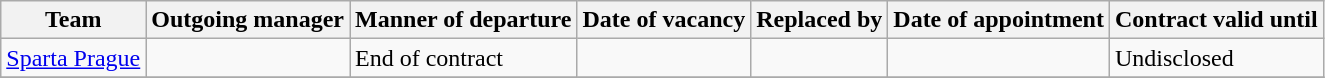<table class="wikitable sortable">
<tr>
<th>Team</th>
<th>Outgoing manager</th>
<th>Manner of departure</th>
<th>Date of vacancy</th>
<th>Replaced by</th>
<th>Date of appointment</th>
<th>Contract valid until</th>
</tr>
<tr>
<td><a href='#'>Sparta Prague</a></td>
<td> </td>
<td>End of contract</td>
<td></td>
<td> </td>
<td></td>
<td>Undisclosed</td>
</tr>
<tr>
</tr>
</table>
